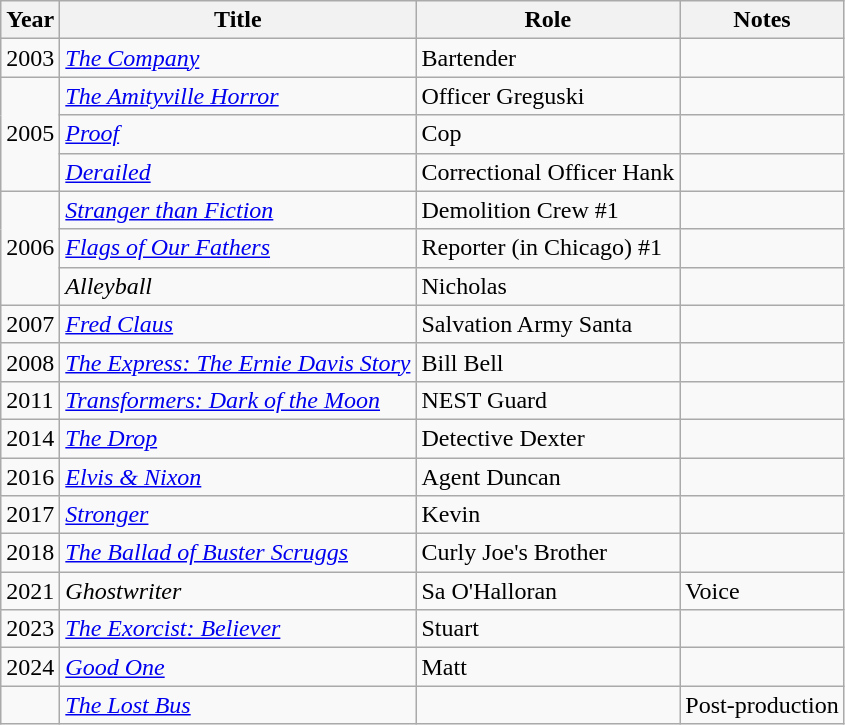<table class="wikitable sortable">
<tr>
<th>Year</th>
<th>Title</th>
<th>Role</th>
<th class="unsortable">Notes</th>
</tr>
<tr>
<td>2003</td>
<td><a href='#'><em>The Company</em></a></td>
<td>Bartender</td>
<td></td>
</tr>
<tr>
<td rowspan="3">2005</td>
<td><a href='#'><em>The Amityville Horror</em></a></td>
<td>Officer Greguski</td>
<td></td>
</tr>
<tr>
<td><a href='#'><em>Proof</em></a></td>
<td>Cop</td>
<td></td>
</tr>
<tr>
<td><a href='#'><em>Derailed</em></a></td>
<td>Correctional Officer Hank</td>
<td></td>
</tr>
<tr>
<td rowspan="3">2006</td>
<td><a href='#'><em>Stranger than Fiction</em></a></td>
<td>Demolition Crew #1</td>
<td></td>
</tr>
<tr>
<td><a href='#'><em>Flags of Our Fathers</em></a></td>
<td>Reporter (in Chicago) #1</td>
<td></td>
</tr>
<tr>
<td><em>Alleyball</em></td>
<td>Nicholas</td>
<td></td>
</tr>
<tr>
<td>2007</td>
<td><em><a href='#'>Fred Claus</a></em></td>
<td>Salvation Army Santa</td>
<td></td>
</tr>
<tr>
<td>2008</td>
<td><em><a href='#'>The Express: The Ernie Davis Story</a></em></td>
<td>Bill Bell</td>
<td></td>
</tr>
<tr>
<td>2011</td>
<td><em><a href='#'>Transformers: Dark of the Moon</a></em></td>
<td>NEST Guard</td>
<td></td>
</tr>
<tr>
<td>2014</td>
<td><a href='#'><em>The Drop</em></a></td>
<td>Detective Dexter</td>
<td></td>
</tr>
<tr>
<td>2016</td>
<td><em><a href='#'>Elvis & Nixon</a></em></td>
<td>Agent Duncan</td>
<td></td>
</tr>
<tr>
<td>2017</td>
<td><a href='#'><em>Stronger</em></a></td>
<td>Kevin</td>
<td></td>
</tr>
<tr>
<td>2018</td>
<td><em><a href='#'>The Ballad of Buster Scruggs</a></em></td>
<td>Curly Joe's Brother</td>
<td></td>
</tr>
<tr>
<td>2021</td>
<td><em>Ghostwriter</em></td>
<td>Sa O'Halloran</td>
<td>Voice</td>
</tr>
<tr>
<td>2023</td>
<td><em><a href='#'>The Exorcist: Believer</a></em></td>
<td>Stuart</td>
<td></td>
</tr>
<tr>
<td>2024</td>
<td><em><a href='#'>Good One</a></em></td>
<td>Matt</td>
<td></td>
</tr>
<tr>
<td></td>
<td><em><a href='#'>The Lost Bus</a></em></td>
<td></td>
<td>Post-production</td>
</tr>
</table>
